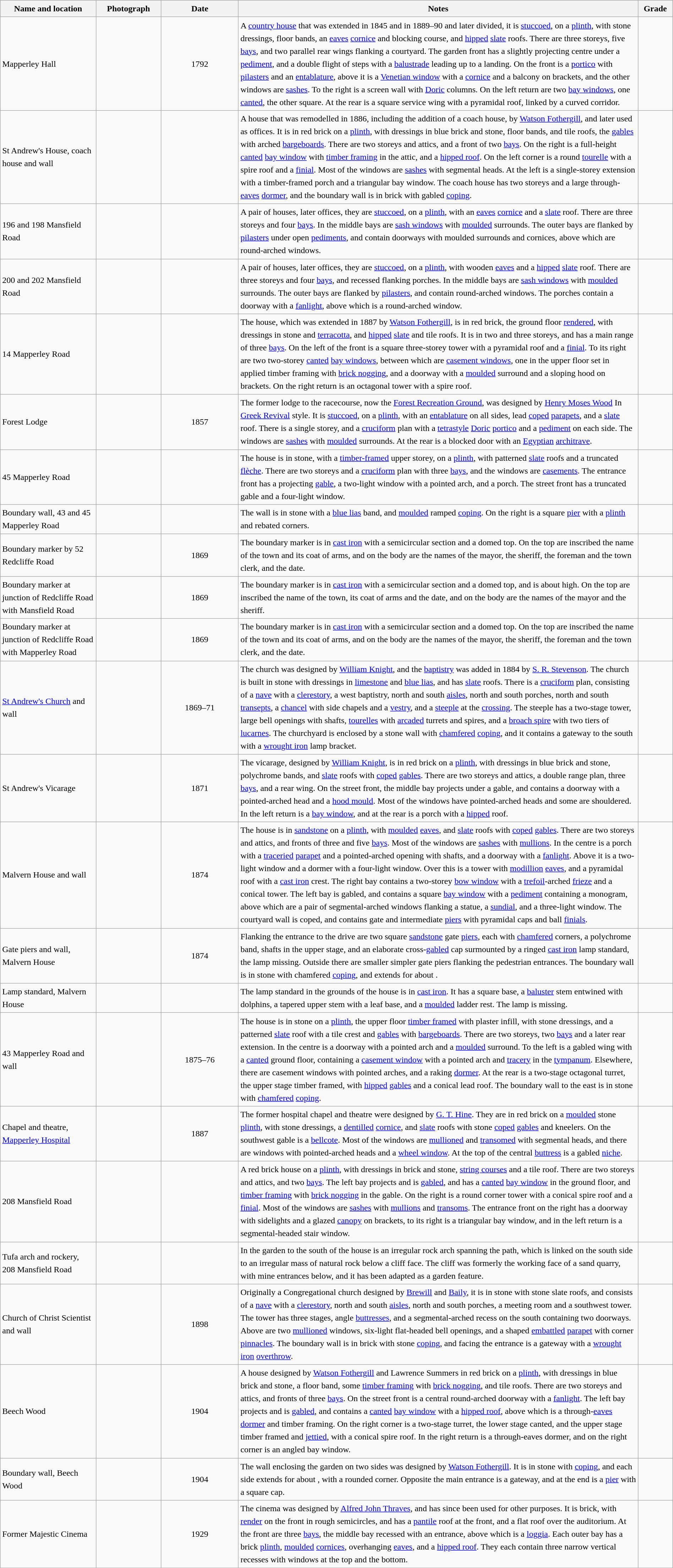<table class="wikitable sortable plainrowheaders" style="width:100%; border:0px; text-align:left; line-height:150%">
<tr>
<th scope="col"  style="width:150px">Name and location</th>
<th scope="col"  style="width:100px" class="unsortable">Photograph</th>
<th scope="col"  style="width:120px">Date</th>
<th scope="col"  style="width:650px" class="unsortable">Notes</th>
<th scope="col"  style="width:50px">Grade</th>
</tr>
<tr>
<td>Mapperley Hall<br><small></small></td>
<td></td>
<td align="center">1792</td>
<td>A <a href='#'>country house</a> that was extended in 1845 and in 1889–90 and later divided, it is <a href='#'>stuccoed</a>, on a <a href='#'>plinth</a>, with stone dressings, floor bands, an <a href='#'>eaves</a> <a href='#'>cornice</a> and blocking course, and <a href='#'>hipped</a> <a href='#'>slate</a> roofs.  There are three storeys, five <a href='#'>bays</a>, and two parallel rear wings flanking a courtyard.  The garden front has a slightly projecting centre under a <a href='#'>pediment</a>, and a double flight of steps with a <a href='#'>balustrade</a> leading up to a landing.  On the front is a <a href='#'>portico</a> with <a href='#'>pilasters</a> and an <a href='#'>entablature</a>, above it is a <a href='#'>Venetian window</a> with a <a href='#'>cornice</a> and a balcony on brackets, and the other windows are <a href='#'>sashes</a>.  To the right is a screen wall with <a href='#'>Doric</a> columns.  On the left return are two <a href='#'>bay windows</a>, one <a href='#'>canted</a>, the other square.  At the rear is a square service wing with a pyramidal roof, linked by a curved corridor.</td>
<td align="center" ></td>
</tr>
<tr>
<td>St Andrew's House, coach house and wall<br><small></small></td>
<td></td>
<td align="center"></td>
<td>A house that was remodelled in 1886, including the addition of a coach house, by <a href='#'>Watson Fothergill</a>, and later used as offices.  It is in red brick on a <a href='#'>plinth</a>, with dressings in blue brick and stone, floor bands, and tile roofs, the <a href='#'>gables</a> with arched <a href='#'>bargeboards</a>.  There are two storeys and attics, and a front of two <a href='#'>bays</a>.  On the right is a full-height <a href='#'>canted</a> <a href='#'>bay window</a> with <a href='#'>timber framing</a> in the attic, and a <a href='#'>hipped roof</a>.  On the left corner is a round <a href='#'>tourelle</a> with a spire roof and a <a href='#'>finial</a>.  Most of the windows are <a href='#'>sashes</a> with segmental heads.  At the left is a single-storey extension with a timber-framed porch and a triangular bay window.  The coach house has two storeys and a large through-<a href='#'>eaves</a> <a href='#'>dormer</a>, and the boundary wall is in brick with gabled <a href='#'>coping</a>.</td>
<td align="center" ></td>
</tr>
<tr>
<td>196 and 198 Mansfield Road<br><small></small></td>
<td></td>
<td align="center"></td>
<td>A pair of houses, later offices, they are <a href='#'>stuccoed</a>, on a <a href='#'>plinth</a>, with an <a href='#'>eaves</a> <a href='#'>cornice</a> and a <a href='#'>slate</a> roof.  There are three storeys and four <a href='#'>bays</a>.  In the middle bays are <a href='#'>sash windows</a> with <a href='#'>moulded</a> surrounds.  The outer bays are flanked by <a href='#'>pilasters</a> under open <a href='#'>pediments</a>, and contain doorways with moulded surrounds and cornices, above which are round-arched windows.</td>
<td align="center" ></td>
</tr>
<tr>
<td>200 and 202 Mansfield Road<br><small></small></td>
<td></td>
<td align="center"></td>
<td>A pair of houses, later offices, they are <a href='#'>stuccoed</a>, on a <a href='#'>plinth</a>, with wooden <a href='#'>eaves</a> and a <a href='#'>hipped</a> <a href='#'>slate</a> roof.  There are three storeys and four <a href='#'>bays</a>, and recessed flanking porches.  In the middle bays are <a href='#'>sash windows</a> with <a href='#'>moulded</a> surrounds.  The outer bays are flanked by <a href='#'>pilasters</a>, and contain round-arched windows.  The porches contain a doorway with a <a href='#'>fanlight</a>, above which is a round-arched window.</td>
<td align="center" ></td>
</tr>
<tr>
<td>14 Mapperley Road<br><small></small></td>
<td></td>
<td align="center"></td>
<td>The house, which was extended in 1887 by <a href='#'>Watson Fothergill</a>, is in red brick, the ground floor <a href='#'>rendered</a>, with dressings in stone and <a href='#'>terracotta</a>, and <a href='#'>hipped</a> <a href='#'>slate</a> and tile roofs.  It is in two and three storeys, and has a main range of three <a href='#'>bays</a>.  On the left of the front is a square three-storey tower with a pyramidal roof and a <a href='#'>finial</a>.  To its right are two two-storey <a href='#'>canted</a> <a href='#'>bay windows</a>, between which are <a href='#'>casement windows</a>, one in the upper floor set in applied timber framing with <a href='#'>brick nogging</a>, and a doorway with a <a href='#'>moulded</a> surround and a sloping hood on brackets.  On the right return is an octagonal tower with a spire roof.</td>
<td align="center" ></td>
</tr>
<tr>
<td>Forest Lodge<br><small></small></td>
<td></td>
<td align="center">1857</td>
<td>The former lodge to the racecourse, now the <a href='#'>Forest Recreation Ground</a>, was designed by <a href='#'>Henry Moses Wood</a> In <a href='#'>Greek Revival</a> style.  It is <a href='#'>stuccoed</a>, on a <a href='#'>plinth</a>, with an <a href='#'>entablature</a> on all sides, lead <a href='#'>coped</a> <a href='#'>parapets</a>, and a <a href='#'>slate</a> roof.  There is a single storey, and a <a href='#'>cruciform</a> plan with a <a href='#'>tetrastyle</a> <a href='#'>Doric</a> <a href='#'>portico</a> and a <a href='#'>pediment</a> on each side.  The windows are <a href='#'>sashes</a> with <a href='#'>moulded</a> surrounds.  At the rear is a blocked door with an <a href='#'>Egyptian</a> <a href='#'>architrave</a>.</td>
<td align="center" ></td>
</tr>
<tr>
<td>45 Mapperley Road<br><small></small></td>
<td></td>
<td align="center"></td>
<td>The house is in stone, with a <a href='#'>timber-framed</a> upper storey, on a <a href='#'>plinth</a>, with patterned <a href='#'>slate</a> roofs and a truncated <a href='#'>flèche</a>.  There are two storeys and a <a href='#'>cruciform</a> plan with three <a href='#'>bays</a>, and the windows are <a href='#'>casements</a>.  The entrance front has a projecting <a href='#'>gable</a>, a two-light window with a pointed arch, and a porch.  The street front has a truncated gable and a four-light window.</td>
<td align="center" ></td>
</tr>
<tr>
<td>Boundary wall, 43 and 45 Mapperley Road<br><small></small></td>
<td></td>
<td align="center"></td>
<td>The wall is in stone with a <a href='#'>blue lias</a> band, and <a href='#'>moulded</a> ramped <a href='#'>coping</a>.  On the right is a square <a href='#'>pier</a> with a <a href='#'>plinth</a> and rebated corners.</td>
<td align="center" ></td>
</tr>
<tr>
<td>Boundary marker by 52 Redcliffe Road<br><small></small></td>
<td></td>
<td align="center">1869</td>
<td>The boundary marker is in <a href='#'>cast iron</a> with a semicircular section and a domed top.  On the top are inscribed the name of the town and its coat of arms, and on the body are the names of the mayor, the sheriff, the foreman and the town clerk, and the date.</td>
<td align="center" ></td>
</tr>
<tr>
<td>Boundary marker at junction of Redcliffe Road with Mansfield Road<br><small></small></td>
<td></td>
<td align="center">1869</td>
<td>The boundary marker is in <a href='#'>cast iron</a> with a semicircular section and a domed top, and is about  high.  On the top are inscribed the name of the town, its coat of arms and the date, and on the body are the names of the mayor and the sheriff.</td>
<td align="center" ></td>
</tr>
<tr>
<td>Boundary marker at junction of Redcliffe Road with Mapperley Road<br><small></small></td>
<td></td>
<td align="center">1869</td>
<td>The boundary marker is in <a href='#'>cast iron</a> with a semicircular section and a domed top.  On the top are inscribed the name of the town and its coat of arms, and on the body are the names of the mayor, the sheriff, the foreman and the town clerk, and the date.</td>
<td align="center" ></td>
</tr>
<tr>
<td><a href='#'>St Andrew's Church</a> and wall<br><small></small></td>
<td></td>
<td align="center">1869–71</td>
<td>The church was designed by <a href='#'>William Knight</a>, and the <a href='#'>baptistry</a> was added in 1884 by <a href='#'>S. R. Stevenson</a>.  The church is built in stone with dressings in <a href='#'>limestone</a> and <a href='#'>blue lias</a>, and has <a href='#'>slate</a> roofs.  There is a <a href='#'>cruciform</a> plan, consisting of a <a href='#'>nave</a> with a <a href='#'>clerestory</a>, a west baptistry, north and south <a href='#'>aisles</a>, north and south porches, north and south <a href='#'>transepts</a>, a <a href='#'>chancel</a> with side chapels and a <a href='#'>vestry</a>, and a <a href='#'>steeple</a> at the <a href='#'>crossing</a>.  The steeple has a two-stage tower, large bell openings with shafts, <a href='#'>tourelles</a> with <a href='#'>arcaded</a> turrets and spires, and a <a href='#'>broach spire</a> with two tiers of <a href='#'>lucarnes</a>.  The churchyard is enclosed by a stone wall with <a href='#'>chamfered</a> <a href='#'>coping</a>, and it contains a gateway to the south with a <a href='#'>wrought iron</a> lamp bracket.</td>
<td align="center" ></td>
</tr>
<tr>
<td>St Andrew's Vicarage<br><small></small></td>
<td></td>
<td align="center">1871</td>
<td>The vicarage, designed by <a href='#'>William Knight</a>, is in red brick on a <a href='#'>plinth</a>, with dressings in blue brick and stone, polychrome bands, and <a href='#'>slate</a> roofs with <a href='#'>coped</a> <a href='#'>gables</a>.  There are two storeys and attics, a double range plan, three <a href='#'>bays</a>, and a rear wing.  On the street front, the middle bay projects under a gable, and contains a doorway with a pointed-arched head and a <a href='#'>hood mould</a>. Most of the windows have pointed-arched heads and some are shouldered.  In the left return is a <a href='#'>bay window</a>, and at the rear is a porch with a <a href='#'>hipped</a> roof.</td>
<td align="center" ></td>
</tr>
<tr>
<td>Malvern House and wall<br><small></small></td>
<td></td>
<td align="center">1874</td>
<td>The house is in <a href='#'>sandstone</a> on a <a href='#'>plinth</a>, with <a href='#'>moulded</a> <a href='#'>eaves</a>, and <a href='#'>slate</a> roofs with <a href='#'>coped</a> <a href='#'>gables</a>.  There are two storeys and attics, and fronts of three and five <a href='#'>bays</a>.  Most of the windows are <a href='#'>sashes</a> with <a href='#'>mullions</a>.  In the centre is a porch with a <a href='#'>traceried</a> <a href='#'>parapet</a> and a pointed-arched opening with shafts, and a doorway with a <a href='#'>fanlight</a>.  Above it is a two-light window and a dormer with a four-light window.  Over this is a tower with <a href='#'>modillion</a> <a href='#'>eaves</a>, and a pyramidal roof with a <a href='#'>cast iron</a> crest.  The right bay contains a two-storey <a href='#'>bow window</a> with a <a href='#'>trefoil</a>-arched <a href='#'>frieze</a> and a conical tower.  The left bay is gabled, and contains a square <a href='#'>bay window</a> with a <a href='#'>pediment</a> containing a monogram, above which are a pair of segmental-arched windows flanking a statue, a <a href='#'>sundial</a>, and a three-light window.  The courtyard wall is coped, and contains gate and intermediate <a href='#'>piers</a> with pyramidal caps and ball <a href='#'>finials</a>.</td>
<td align="center" ></td>
</tr>
<tr>
<td>Gate piers and wall, Malvern House<br><small></small></td>
<td></td>
<td align="center">1874</td>
<td>Flanking the entrance to the drive are two square <a href='#'>sandstone</a> gate <a href='#'>piers</a>, each with <a href='#'>chamfered</a> corners, a polychrome band, shafts in the upper stage, and an elaborate cross-<a href='#'>gabled</a> cap surmounted by a ringed <a href='#'>cast iron</a> lamp standard, the lamp missing.  Outside there are smaller simpler gate piers flanking the pedestrian entrances.  The boundary wall is in stone with chamfered <a href='#'>coping</a>, and extends for about .</td>
<td align="center" ></td>
</tr>
<tr>
<td>Lamp standard, Malvern House<br><small></small></td>
<td></td>
<td align="center"></td>
<td>The lamp standard in the grounds of the house is in <a href='#'>cast iron</a>.  It has a square base, a <a href='#'>baluster</a> stem entwined with dolphins, a tapered upper stem with a leaf base, and a <a href='#'>moulded</a> ladder rest.  The lamp is missing.</td>
<td align="center" ></td>
</tr>
<tr>
<td>43 Mapperley Road and wall<br><small></small></td>
<td></td>
<td align="center">1875–76</td>
<td>The house is in stone on a <a href='#'>plinth</a>, the upper floor <a href='#'>timber framed</a> with plaster infill, with stone dressings, and a patterned <a href='#'>slate</a> roof with a tile crest and <a href='#'>gables</a> with <a href='#'>bargeboards</a>.  There are two storeys, two <a href='#'>bays</a> and a later rear extension.  In the centre is a doorway with a pointed arch and a <a href='#'>moulded</a> surround.  To the left is a gabled wing with a <a href='#'>canted</a> ground floor, containing a <a href='#'>casement window</a> with a pointed arch and <a href='#'>tracery</a> in the <a href='#'>tympanum</a>.  Elsewhere, there are casement windows with pointed arches, and a raking <a href='#'>dormer</a>.  At the rear is a two-stage octagonal turret, the upper stage timber framed, with <a href='#'>hipped</a> <a href='#'>gables</a> and a conical lead roof.  The boundary wall to the east is in stone with <a href='#'>chamfered</a> <a href='#'>coping</a>.</td>
<td align="center" ></td>
</tr>
<tr>
<td>Chapel and theatre,<br><a href='#'>Mapperley Hospital</a><br><small></small></td>
<td></td>
<td align="center">1887</td>
<td>The former hospital chapel and theatre were designed by <a href='#'>G. T. Hine</a>.  They are in red brick on a <a href='#'>moulded</a> stone <a href='#'>plinth</a>, with stone dressings, a <a href='#'>dentilled</a> <a href='#'>cornice</a>, and <a href='#'>slate</a> roofs with stone <a href='#'>coped</a> <a href='#'>gables</a> and kneelers.  On the southwest gable is a <a href='#'>bellcote</a>.  Most of the windows are <a href='#'>mullioned</a> and <a href='#'>transomed</a> with segmental heads, and there are windows with pointed-arched heads and a <a href='#'>wheel window</a>.  At the top of the central <a href='#'>buttress</a> is a gabled <a href='#'>niche</a>.</td>
<td align="center" ></td>
</tr>
<tr>
<td>208 Mansfield Road<br><small></small></td>
<td></td>
<td align="center"></td>
<td>A red brick house on a <a href='#'>plinth</a>, with dressings in brick and stone, <a href='#'>string courses</a> and a tile roof.  There are two storeys and attics, and two <a href='#'>bays</a>.  The left bay projects and is <a href='#'>gabled</a>, and has a <a href='#'>canted</a> <a href='#'>bay window</a> in the ground floor, and <a href='#'>timber framing</a> with <a href='#'>brick nogging</a> in the gable.  On the right is a round corner tower with a conical spire roof and a <a href='#'>finial</a>.  Most of the windows are <a href='#'>sashes</a> with <a href='#'>mullions</a> and <a href='#'>transoms</a>.  The entrance front on the right has a doorway with sidelights and a glazed <a href='#'>canopy</a> on brackets, to its right is a triangular bay window, and in the left return is a segmental-headed stair window.</td>
<td align="center" ></td>
</tr>
<tr>
<td>Tufa arch and rockery,<br>208 Mansfield Road<br><small></small></td>
<td></td>
<td align="center"></td>
<td>In the garden to the south of the house is an irregular rock arch spanning the path, which is linked on the south side to an irregular mass of natural rock below a cliff face. The cliff was formerly the working face of a sand quarry, with mine entrances below, and it has been adapted as a garden feature.</td>
<td align="center" ></td>
</tr>
<tr>
<td>Church of Christ Scientist and wall<br><small></small></td>
<td></td>
<td align="center">1898</td>
<td>Originally a Congregational church designed by <a href='#'>Brewill</a> and <a href='#'>Baily</a>, it is in stone with stone slate roofs, and consists of a <a href='#'>nave</a> with a <a href='#'>clerestory</a>, north and south <a href='#'>aisles</a>, north and south porches, a meeting room and a southwest tower.  The tower has three stages, angle <a href='#'>buttresses</a>, and a segmental-arched recess on the south containing two doorways.  Above are two <a href='#'>mullioned</a> windows, six-light flat-headed bell openings, and a shaped <a href='#'>embattled</a> <a href='#'>parapet</a> with corner <a href='#'>pinnacles</a>.  The boundary wall is in brick with stone <a href='#'>coping</a>, and facing  the entrance is a gateway with a <a href='#'>wrought iron</a> <a href='#'>overthrow</a>.</td>
<td align="center" ></td>
</tr>
<tr>
<td>Beech Wood<br><small></small></td>
<td></td>
<td align="center">1904</td>
<td>A house designed by <a href='#'>Watson Fothergill</a> and Lawrence Summers in red brick on a <a href='#'>plinth</a>, with dressings in blue brick and stone, a floor band, some <a href='#'>timber framing</a> with <a href='#'>brick nogging</a>, and tile roofs.  There are two storeys and attics, and fronts of three <a href='#'>bays</a>.  On the street front is a central round-arched doorway with a <a href='#'>fanlight</a>.  The left bay projects and is <a href='#'>gabled</a>, and contains a <a href='#'>canted</a> <a href='#'>bay window</a> with a <a href='#'>hipped roof</a>, above which is a through-<a href='#'>eaves</a> <a href='#'>dormer</a> and timber framing.  On the right corner is a two-stage turret, the lower stage canted, and the upper stage timber framed and <a href='#'>jettied</a>, with a conical spire roof.  In the right return is a through-eaves dormer, and on the right corner is an angled bay window.</td>
<td align="center" ></td>
</tr>
<tr>
<td>Boundary wall, Beech Wood<br><small></small></td>
<td></td>
<td align="center">1904</td>
<td>The wall enclosing the garden on two sides was designed by <a href='#'>Watson Fothergill</a>.  It is in stone with <a href='#'>coping</a>, and each side extends for about , with a rounded corner.  Opposite the main entrance is a gateway, and at the end is a <a href='#'>pier</a> with a square cap.</td>
<td align="center" ></td>
</tr>
<tr>
<td>Former Majestic Cinema<br><small></small></td>
<td></td>
<td align="center">1929</td>
<td>The cinema was designed by <a href='#'>Alfred John Thraves</a>, and has since been used for other purposes.  It is brick, with <a href='#'>render</a> on the front in rough semicircles, and has a <a href='#'>pantile</a> roof at the front, and a flat roof over the auditorium.  At the front are three <a href='#'>bays</a>, the middle bay recessed with an entrance, above which is a <a href='#'>loggia</a>.  Each outer bay has a brick <a href='#'>plinth</a>, <a href='#'>moulded</a> <a href='#'>cornices</a>, overhanging <a href='#'>eaves</a>, and a <a href='#'>hipped roof</a>.  They each contain three narrow vertical recesses with windows at the top and the bottom.</td>
<td align="center" ></td>
</tr>
<tr>
</tr>
</table>
